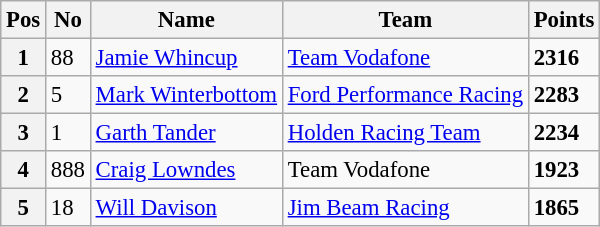<table class="wikitable" style="font-size: 95%;">
<tr>
<th>Pos</th>
<th>No</th>
<th>Name</th>
<th>Team</th>
<th>Points</th>
</tr>
<tr>
<th>1</th>
<td>88</td>
<td><a href='#'>Jamie Whincup</a></td>
<td><a href='#'>Team Vodafone</a></td>
<td><strong>2316</strong></td>
</tr>
<tr>
<th>2</th>
<td>5</td>
<td><a href='#'>Mark Winterbottom</a></td>
<td><a href='#'>Ford Performance Racing</a></td>
<td><strong>2283</strong></td>
</tr>
<tr>
<th>3</th>
<td>1</td>
<td><a href='#'>Garth Tander</a></td>
<td><a href='#'>Holden Racing Team</a></td>
<td><strong>2234</strong></td>
</tr>
<tr>
<th>4</th>
<td>888</td>
<td><a href='#'>Craig Lowndes</a></td>
<td>Team Vodafone</td>
<td><strong>1923</strong></td>
</tr>
<tr>
<th>5</th>
<td>18</td>
<td><a href='#'>Will Davison</a></td>
<td><a href='#'>Jim Beam Racing</a></td>
<td><strong>1865</strong></td>
</tr>
</table>
